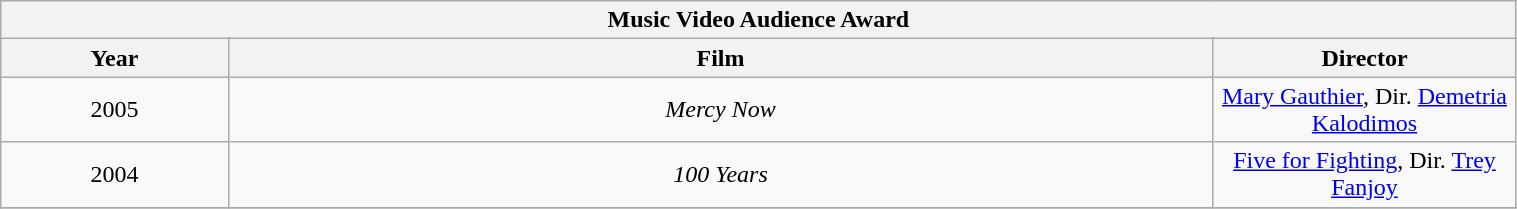<table class="wikitable" width="80%">
<tr>
<th colspan="3" align="center">Music Video Audience Award</th>
</tr>
<tr>
<th width="15%">Year</th>
<th width="65%">Film</th>
<th width="20%">Director</th>
</tr>
<tr>
<td align="center">2005</td>
<td align="center"><em>Mercy Now</em></td>
<td align="center"><a href='#'>Mary Gauthier</a>, Dir. <a href='#'>Demetria Kalodimos</a></td>
</tr>
<tr>
<td align="center">2004</td>
<td align="center"><em>100 Years</em></td>
<td align="center"><a href='#'>Five for Fighting</a>, Dir. <a href='#'>Trey Fanjoy</a></td>
</tr>
<tr>
</tr>
</table>
